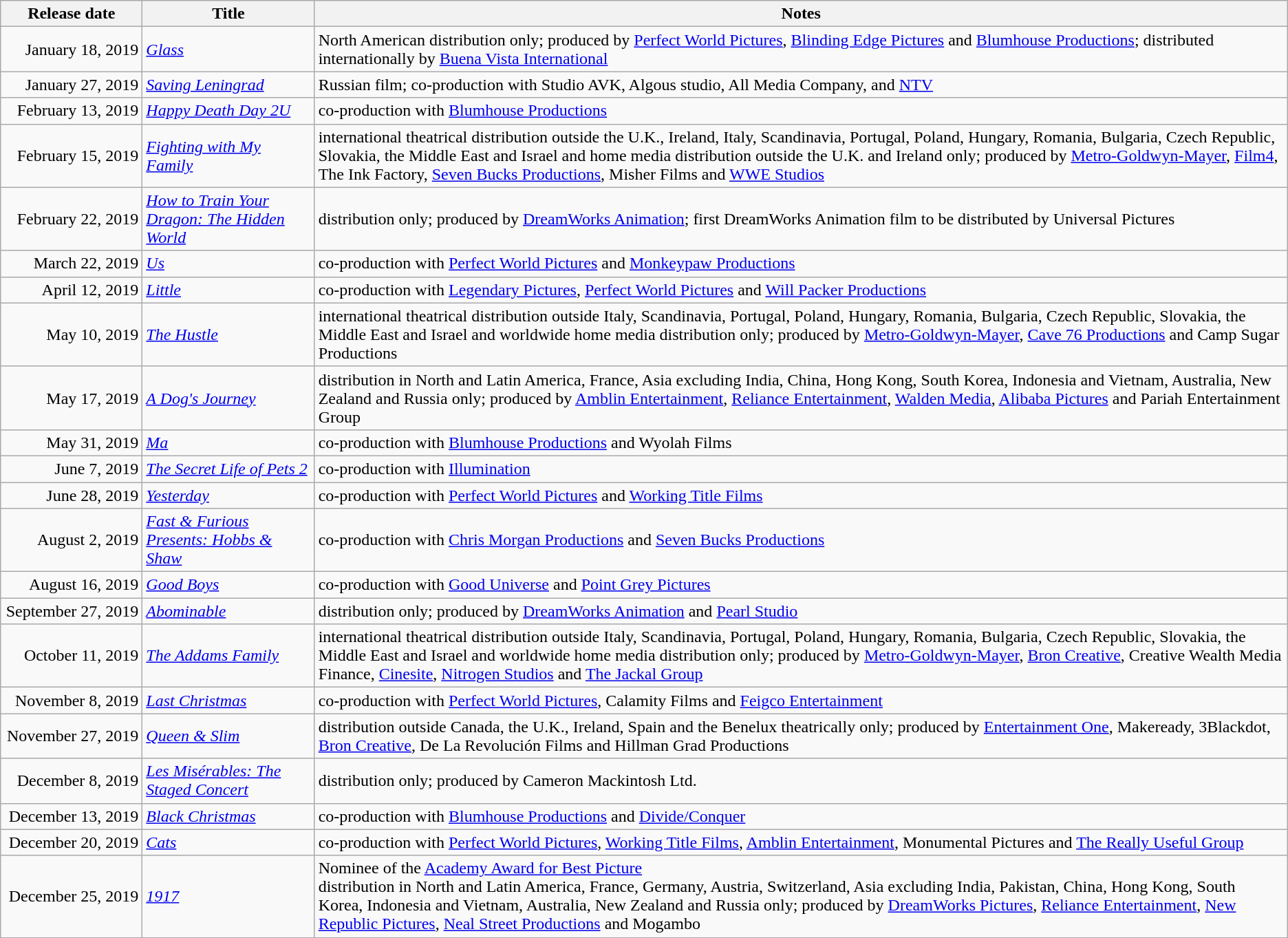<table class="wikitable sortable">
<tr>
<th scope="col" style="width:130px;">Release date</th>
<th>Title</th>
<th>Notes</th>
</tr>
<tr>
<td style="text-align:right;">January 18, 2019</td>
<td><em><a href='#'>Glass</a></em></td>
<td>North American distribution only; produced by <a href='#'>Perfect World Pictures</a>, <a href='#'>Blinding Edge Pictures</a> and <a href='#'>Blumhouse Productions</a>; distributed internationally by <a href='#'>Buena Vista International</a></td>
</tr>
<tr>
<td style="text-align:right;">January 27, 2019</td>
<td><em><a href='#'>Saving Leningrad</a></em></td>
<td>Russian film; co-production with Studio AVK, Algous studio, All Media Company, and <a href='#'>NTV</a></td>
</tr>
<tr>
<td style="text-align:right;">February 13, 2019</td>
<td><em><a href='#'>Happy Death Day 2U</a></em></td>
<td>co-production with <a href='#'>Blumhouse Productions</a></td>
</tr>
<tr>
<td style="text-align:right;">February 15, 2019</td>
<td><em><a href='#'>Fighting with My Family</a></em></td>
<td>international theatrical distribution outside the U.K., Ireland, Italy, Scandinavia, Portugal, Poland, Hungary, Romania, Bulgaria, Czech Republic, Slovakia, the Middle East and Israel and home media distribution outside the U.K. and Ireland only; produced by <a href='#'>Metro-Goldwyn-Mayer</a>, <a href='#'>Film4</a>, The Ink Factory, <a href='#'>Seven Bucks Productions</a>, Misher Films and <a href='#'>WWE Studios</a></td>
</tr>
<tr>
<td style="text-align:right;">February 22, 2019</td>
<td><em><a href='#'>How to Train Your Dragon: The Hidden World</a></em></td>
<td>distribution only; produced by <a href='#'>DreamWorks Animation</a>; first DreamWorks Animation film to be distributed by Universal Pictures</td>
</tr>
<tr>
<td style="text-align:right;">March 22, 2019</td>
<td><em><a href='#'>Us</a></em></td>
<td>co-production with <a href='#'>Perfect World Pictures</a> and <a href='#'>Monkeypaw Productions</a></td>
</tr>
<tr>
<td style="text-align:right;">April 12, 2019</td>
<td><em><a href='#'>Little</a></em></td>
<td>co-production with <a href='#'>Legendary Pictures</a>, <a href='#'>Perfect World Pictures</a> and <a href='#'>Will Packer Productions</a></td>
</tr>
<tr>
<td style="text-align:right;">May 10, 2019</td>
<td><em><a href='#'>The Hustle</a></em></td>
<td>international theatrical distribution outside Italy, Scandinavia, Portugal, Poland, Hungary, Romania, Bulgaria, Czech Republic, Slovakia, the Middle East and Israel and worldwide home media distribution only; produced by <a href='#'>Metro-Goldwyn-Mayer</a>, <a href='#'>Cave 76 Productions</a> and Camp Sugar Productions</td>
</tr>
<tr>
<td style="text-align:right;">May 17, 2019</td>
<td><em><a href='#'>A Dog's Journey</a></em></td>
<td>distribution in North and Latin America, France, Asia excluding India, China, Hong Kong, South Korea, Indonesia and Vietnam, Australia, New Zealand and Russia only; produced by <a href='#'>Amblin Entertainment</a>, <a href='#'>Reliance Entertainment</a>, <a href='#'>Walden Media</a>, <a href='#'>Alibaba Pictures</a> and Pariah Entertainment Group</td>
</tr>
<tr>
<td style="text-align:right;">May 31, 2019</td>
<td><em><a href='#'>Ma</a></em></td>
<td>co-production with <a href='#'>Blumhouse Productions</a> and Wyolah Films</td>
</tr>
<tr>
<td style="text-align:right;">June 7, 2019</td>
<td><em><a href='#'>The Secret Life of Pets 2</a></em></td>
<td>co-production with <a href='#'>Illumination</a></td>
</tr>
<tr>
<td style="text-align:right;">June 28, 2019</td>
<td><em><a href='#'>Yesterday</a></em></td>
<td>co-production with <a href='#'>Perfect World Pictures</a> and <a href='#'>Working Title Films</a></td>
</tr>
<tr>
<td style="text-align:right;">August 2, 2019</td>
<td><em><a href='#'>Fast & Furious Presents: Hobbs & Shaw</a></em></td>
<td>co-production with <a href='#'>Chris Morgan Productions</a> and <a href='#'>Seven Bucks Productions</a></td>
</tr>
<tr>
<td style="text-align:right;">August 16, 2019</td>
<td><em><a href='#'>Good Boys</a></em></td>
<td>co-production with <a href='#'>Good Universe</a> and <a href='#'>Point Grey Pictures</a></td>
</tr>
<tr>
<td style="text-align:right;">September 27, 2019</td>
<td><em><a href='#'>Abominable</a></em></td>
<td>distribution only; produced by <a href='#'>DreamWorks Animation</a> and <a href='#'>Pearl Studio</a></td>
</tr>
<tr>
<td style="text-align:right;">October 11, 2019</td>
<td><em><a href='#'>The Addams Family</a></em></td>
<td>international theatrical distribution outside Italy, Scandinavia, Portugal, Poland, Hungary, Romania, Bulgaria, Czech Republic, Slovakia, the Middle East and Israel and worldwide home media distribution only; produced by <a href='#'>Metro-Goldwyn-Mayer</a>, <a href='#'>Bron Creative</a>, Creative Wealth Media Finance, <a href='#'>Cinesite</a>, <a href='#'>Nitrogen Studios</a> and <a href='#'>The Jackal Group</a></td>
</tr>
<tr>
<td style="text-align:right;">November 8, 2019</td>
<td><em><a href='#'>Last Christmas</a></em></td>
<td>co-production with <a href='#'>Perfect World Pictures</a>, Calamity Films and <a href='#'>Feigco Entertainment</a></td>
</tr>
<tr>
<td style="text-align:right;">November 27, 2019</td>
<td><em><a href='#'>Queen & Slim</a></em></td>
<td>distribution outside Canada, the U.K., Ireland, Spain and the Benelux theatrically only; produced by <a href='#'>Entertainment One</a>, Makeready, 3Blackdot, <a href='#'>Bron Creative</a>, De La Revolución Films and Hillman Grad Productions</td>
</tr>
<tr>
<td style="text-align:right;">December 8, 2019</td>
<td><em><a href='#'>Les Misérables: The Staged Concert</a></em></td>
<td>distribution only; produced by Cameron Mackintosh Ltd.</td>
</tr>
<tr>
<td style="text-align:right;">December 13, 2019</td>
<td><em><a href='#'>Black Christmas</a></em></td>
<td>co-production with <a href='#'>Blumhouse Productions</a> and <a href='#'>Divide/Conquer</a></td>
</tr>
<tr>
<td style="text-align:right;">December 20, 2019</td>
<td><em><a href='#'>Cats</a></em></td>
<td>co-production with <a href='#'>Perfect World Pictures</a>, <a href='#'>Working Title Films</a>, <a href='#'>Amblin Entertainment</a>, Monumental Pictures and <a href='#'>The Really Useful Group</a></td>
</tr>
<tr>
<td style="text-align:right;">December 25, 2019</td>
<td><em><a href='#'>1917</a></em></td>
<td>Nominee of the <a href='#'>Academy Award for Best Picture</a><br>distribution in North and Latin America, France, Germany, Austria, Switzerland, Asia excluding India, Pakistan, China, Hong Kong, South Korea, Indonesia and Vietnam, Australia, New Zealand and Russia only; produced by <a href='#'>DreamWorks Pictures</a>, <a href='#'>Reliance Entertainment</a>, <a href='#'>New Republic Pictures</a>, <a href='#'>Neal Street Productions</a> and Mogambo</td>
</tr>
</table>
